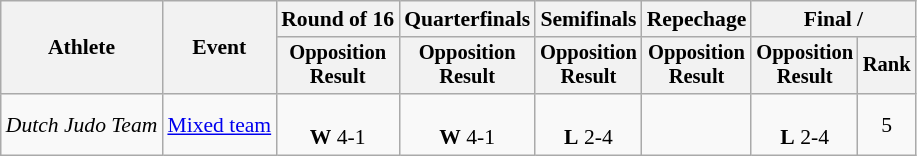<table class="wikitable" style="text-align:center; font-size:90%">
<tr>
<th rowspan=2>Athlete</th>
<th rowspan=2>Event</th>
<th>Round of 16</th>
<th>Quarterfinals</th>
<th>Semifinals</th>
<th>Repechage</th>
<th colspan=2>Final / </th>
</tr>
<tr style="font-size:95%">
<th>Opposition<br>Result</th>
<th>Opposition<br>Result</th>
<th>Opposition<br>Result</th>
<th>Opposition<br>Result</th>
<th>Opposition<br>Result</th>
<th>Rank</th>
</tr>
<tr>
<td align=left><em>Dutch Judo Team</em></td>
<td align=left><a href='#'>Mixed team</a></td>
<td><br><strong>W</strong> 4-1</td>
<td><br><strong>W</strong> 4-1</td>
<td><br><strong>L</strong> 2-4</td>
<td></td>
<td><br><strong>L</strong> 2-4</td>
<td>5</td>
</tr>
</table>
